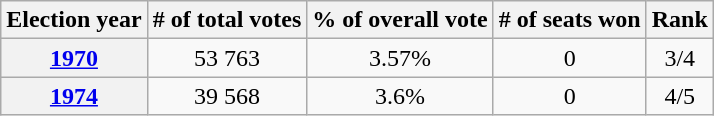<table class="wikitable">
<tr>
<th>Election year</th>
<th># of total votes</th>
<th>% of overall vote</th>
<th># of seats won</th>
<th>Rank</th>
</tr>
<tr>
<th><a href='#'>1970</a></th>
<td style="text-align:center;">53 763 </td>
<td style="text-align:center;">3.57% </td>
<td style="text-align:center;">0 </td>
<td style="text-align:center;">3/4 </td>
</tr>
<tr>
<th><a href='#'>1974</a></th>
<td style="text-align:center;">39 568</td>
<td style="text-align:center;">3.6% </td>
<td style="text-align:center;">0 </td>
<td style="text-align:center;">4/5 </td>
</tr>
</table>
